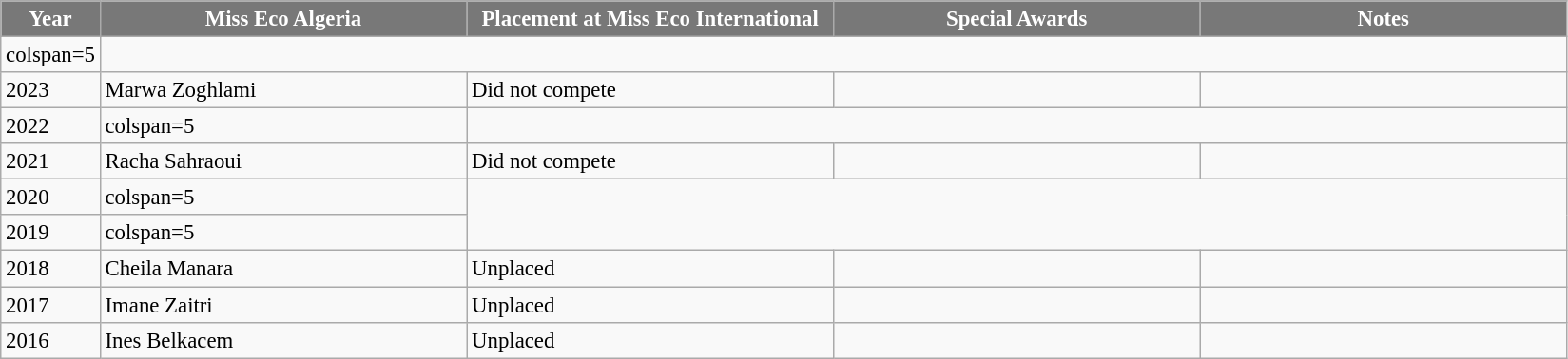<table class="wikitable " style="font-size: 95%;">
<tr>
<th width="60" style="background-color:#787878;color:#FFFFFF;">Year</th>
<th width="250" style="background-color:#787878;color:#FFFFFF;">Miss Eco Algeria</th>
<th width="250" style="background-color:#787878;color:#FFFFFF;">Placement at Miss Eco International</th>
<th width="250" style="background-color:#787878;color:#FFFFFF;">Special Awards</th>
<th width="250" style="background-color:#787878;color:#FFFFFF;">Notes</th>
</tr>
<tr>
<td>colspan=5 </td>
</tr>
<tr>
<td>2023</td>
<td>Marwa Zoghlami</td>
<td>Did not compete</td>
<td></td>
<td></td>
</tr>
<tr>
<td>2022</td>
<td>colspan=5 </td>
</tr>
<tr>
<td>2021</td>
<td>Racha Sahraoui</td>
<td>Did not compete</td>
<td></td>
<td></td>
</tr>
<tr>
<td>2020</td>
<td>colspan=5 </td>
</tr>
<tr>
<td>2019</td>
<td>colspan=5 </td>
</tr>
<tr>
<td>2018</td>
<td>Cheila Manara</td>
<td>Unplaced</td>
<td></td>
<td></td>
</tr>
<tr>
<td>2017</td>
<td>Imane Zaitri</td>
<td>Unplaced</td>
<td></td>
<td></td>
</tr>
<tr>
<td>2016</td>
<td>Ines Belkacem</td>
<td>Unplaced</td>
<td></td>
<td></td>
</tr>
</table>
